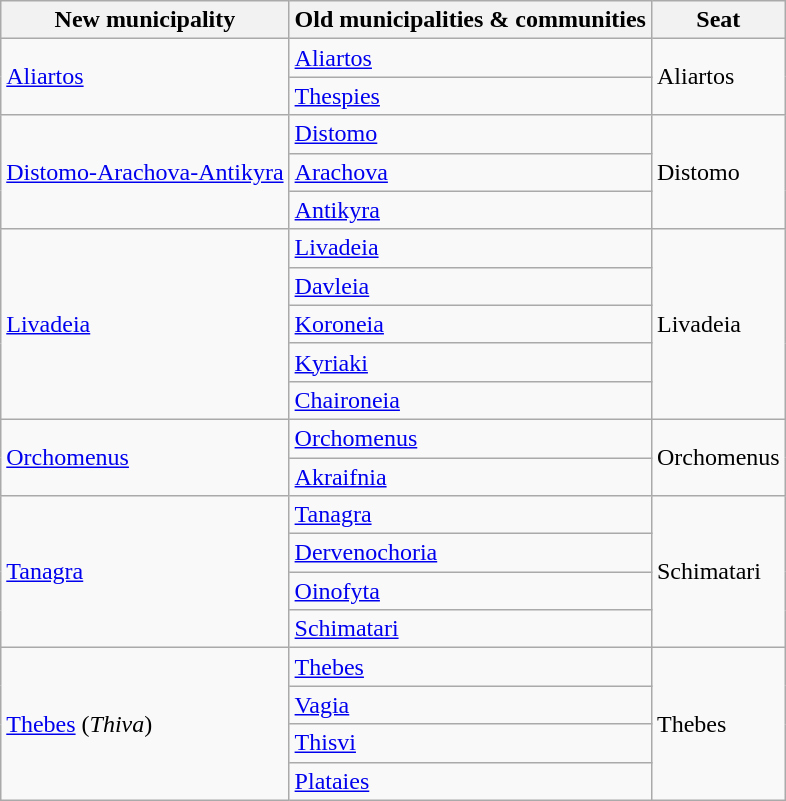<table class="wikitable">
<tr>
<th>New municipality</th>
<th>Old municipalities & communities</th>
<th>Seat</th>
</tr>
<tr>
<td rowspan=2><a href='#'>Aliartos</a></td>
<td><a href='#'>Aliartos</a></td>
<td rowspan=2>Aliartos</td>
</tr>
<tr>
<td><a href='#'>Thespies</a></td>
</tr>
<tr>
<td rowspan=3><a href='#'>Distomo-Arachova-Antikyra</a></td>
<td><a href='#'>Distomo</a></td>
<td rowspan=3>Distomo</td>
</tr>
<tr>
<td><a href='#'>Arachova</a></td>
</tr>
<tr>
<td><a href='#'>Antikyra</a></td>
</tr>
<tr>
<td rowspan=5><a href='#'>Livadeia</a></td>
<td><a href='#'>Livadeia</a></td>
<td rowspan=5>Livadeia</td>
</tr>
<tr>
<td><a href='#'>Davleia</a></td>
</tr>
<tr>
<td><a href='#'>Koroneia</a></td>
</tr>
<tr>
<td><a href='#'>Kyriaki</a></td>
</tr>
<tr>
<td><a href='#'>Chaironeia</a></td>
</tr>
<tr>
<td rowspan=2><a href='#'>Orchomenus</a></td>
<td><a href='#'>Orchomenus</a></td>
<td rowspan=2>Orchomenus</td>
</tr>
<tr>
<td><a href='#'>Akraifnia</a></td>
</tr>
<tr>
<td rowspan=4><a href='#'>Tanagra</a></td>
<td><a href='#'>Tanagra</a></td>
<td rowspan=4>Schimatari</td>
</tr>
<tr>
<td><a href='#'>Dervenochoria</a></td>
</tr>
<tr>
<td><a href='#'>Oinofyta</a></td>
</tr>
<tr>
<td><a href='#'>Schimatari</a></td>
</tr>
<tr>
<td rowspan=4><a href='#'>Thebes</a> (<em>Thiva</em>)</td>
<td><a href='#'>Thebes</a></td>
<td rowspan=4>Thebes</td>
</tr>
<tr>
<td><a href='#'>Vagia</a></td>
</tr>
<tr>
<td><a href='#'>Thisvi</a></td>
</tr>
<tr>
<td><a href='#'>Plataies</a></td>
</tr>
</table>
